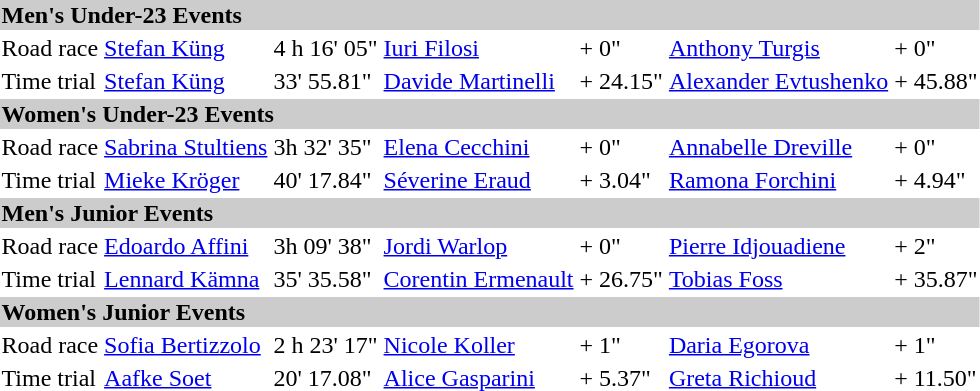<table>
<tr bgcolor="#cccccc">
<td colspan=7><strong>Men's Under-23 Events</strong></td>
</tr>
<tr>
<td>Road race<br></td>
<td><a href='#'>Stefan Küng</a><br><small></small></td>
<td>4 h 16' 05"</td>
<td><a href='#'>Iuri Filosi</a><br><small></small></td>
<td>+ 0"</td>
<td><a href='#'>Anthony Turgis</a><br><small></small></td>
<td>+ 0"</td>
</tr>
<tr>
<td>Time trial<br></td>
<td><a href='#'>Stefan Küng</a><br><small></small></td>
<td>33' 55.81"</td>
<td><a href='#'>Davide Martinelli</a><br><small></small></td>
<td>+ 24.15"</td>
<td><a href='#'>Alexander Evtushenko</a><br><small></small></td>
<td>+ 45.88"</td>
</tr>
<tr bgcolor="#cccccc">
<td colspan=7><strong>Women's Under-23 Events</strong></td>
</tr>
<tr>
<td>Road race<br></td>
<td><a href='#'>Sabrina Stultiens</a><br><small> </small></td>
<td>3h 32' 35"</td>
<td><a href='#'>Elena Cecchini</a><br><small></small></td>
<td>+ 0"</td>
<td><a href='#'>Annabelle Dreville</a><br><small></small></td>
<td>+ 0"</td>
</tr>
<tr>
<td>Time trial<br></td>
<td><a href='#'>Mieke Kröger</a><br><small></small></td>
<td>40' 17.84"</td>
<td><a href='#'>Séverine Eraud</a><br><small></small></td>
<td>+ 3.04"</td>
<td><a href='#'>Ramona Forchini</a><br><small></small></td>
<td>+ 4.94"</td>
</tr>
<tr bgcolor="#cccccc">
<td colspan=7><strong>Men's Junior Events</strong></td>
</tr>
<tr>
<td>Road race<br></td>
<td><a href='#'>Edoardo Affini</a><br><small></small></td>
<td>3h 09' 38"</td>
<td><a href='#'>Jordi Warlop</a><br><small></small></td>
<td>+ 0"</td>
<td><a href='#'>Pierre Idjouadiene</a><br><small></small></td>
<td>+ 2"</td>
</tr>
<tr>
<td>Time trial<br></td>
<td><a href='#'>Lennard Kämna</a><br><small></small></td>
<td>35' 35.58"</td>
<td><a href='#'>Corentin Ermenault</a><br><small></small></td>
<td>+ 26.75"</td>
<td><a href='#'>Tobias Foss</a><br><small></small></td>
<td>+ 35.87"</td>
</tr>
<tr bgcolor="#cccccc">
<td colspan=7><strong>Women's Junior Events</strong></td>
</tr>
<tr>
<td>Road race<br></td>
<td><a href='#'>Sofia Bertizzolo</a><br><small></small></td>
<td>2 h 23' 17"</td>
<td><a href='#'>Nicole Koller</a><br><small></small></td>
<td>+ 1"</td>
<td><a href='#'>Daria Egorova</a><br><small></small></td>
<td>+ 1"</td>
</tr>
<tr>
<td>Time trial<br></td>
<td><a href='#'>Aafke Soet</a><br><small> </small></td>
<td>20' 17.08"</td>
<td><a href='#'>Alice Gasparini</a><br><small></small></td>
<td>+ 5.37"</td>
<td><a href='#'>Greta Richioud</a><br><small></small></td>
<td>+ 11.50"</td>
</tr>
</table>
